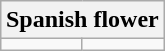<table class="wikitable" align="right">
<tr>
<th colspan=2>Spanish flower</th>
</tr>
<tr>
<td></td>
<td></td>
</tr>
</table>
